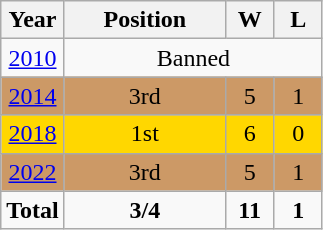<table class="wikitable" style="text-align: center;">
<tr>
<th>Year</th>
<th width="100">Position</th>
<th width="25">W</th>
<th width="25">L</th>
</tr>
<tr>
<td> <a href='#'>2010</a></td>
<td colspan=3>Banned</td>
</tr>
<tr bgcolor="#cc9966">
<td> <a href='#'>2014</a></td>
<td>3rd</td>
<td>5</td>
<td>1</td>
</tr>
<tr bgcolor=gold>
<td> <a href='#'>2018</a></td>
<td>1st</td>
<td>6</td>
<td>0</td>
</tr>
<tr bgcolor="#cc9966">
<td> <a href='#'>2022</a></td>
<td>3rd</td>
<td>5</td>
<td>1</td>
</tr>
<tr>
<td><strong>Total</strong></td>
<td><strong>3/4</strong></td>
<td><strong>11</strong></td>
<td><strong>1</strong></td>
</tr>
</table>
